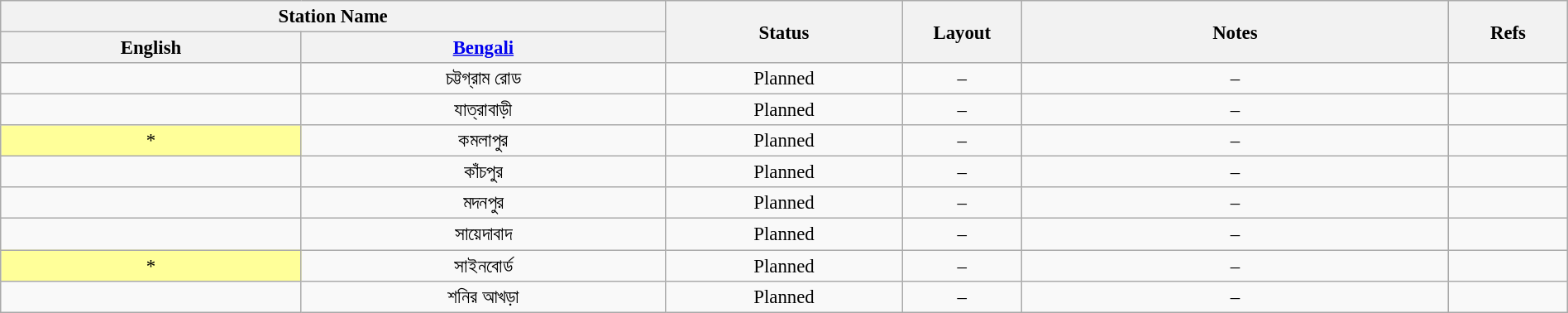<table class="wikitable sortable" width="100%" style="font-size:95%;">
<tr>
<th colspan="2" width="28%">Station Name</th>
<th rowspan="2" width="10%">Status</th>
<th rowspan="2" width="5%">Layout</th>
<th rowspan="2" width="18%">Notes</th>
<th rowspan="2" width="5%">Refs</th>
</tr>
<tr>
<th>English</th>
<th><a href='#'>Bengali</a></th>
</tr>
<tr>
<td align="center"></td>
<td align="center">চট্টগ্রাম রোড</td>
<td align="center">Planned</td>
<td align="center">–</td>
<td align="center">–</td>
<td></td>
</tr>
<tr>
<td align="center"></td>
<td align="center">যাত্রাবাড়ী</td>
<td align="center">Planned</td>
<td align="center">–</td>
<td align="center">–</td>
<td></td>
</tr>
<tr>
<td style="background-color:#FFFF99" align="center"> *</td>
<td align="center">কমলাপুর</td>
<td align="center">Planned</td>
<td align="center">–</td>
<td align="center">–</td>
<td></td>
</tr>
<tr>
<td align="center"></td>
<td align="center">কাঁচপুর</td>
<td align="center">Planned</td>
<td align="center">–</td>
<td align="center">–</td>
<td></td>
</tr>
<tr>
<td align="center"></td>
<td align="center">মদনপুর</td>
<td align="center">Planned</td>
<td align="center">–</td>
<td align="center">–</td>
<td></td>
</tr>
<tr>
<td align="center"></td>
<td align="center">সায়েদাবাদ</td>
<td align="center">Planned</td>
<td align="center">–</td>
<td align="center">–</td>
<td></td>
</tr>
<tr>
<td style="background-color:#FFFF99" align="center"> *</td>
<td align="center">সাইনবোর্ড</td>
<td align="center">Planned</td>
<td align="center">–</td>
<td align="center">–</td>
<td></td>
</tr>
<tr>
<td align="center"></td>
<td align="center">শনির আখড়া</td>
<td align="center">Planned</td>
<td align="center">–</td>
<td align="center">–</td>
<td></td>
</tr>
</table>
